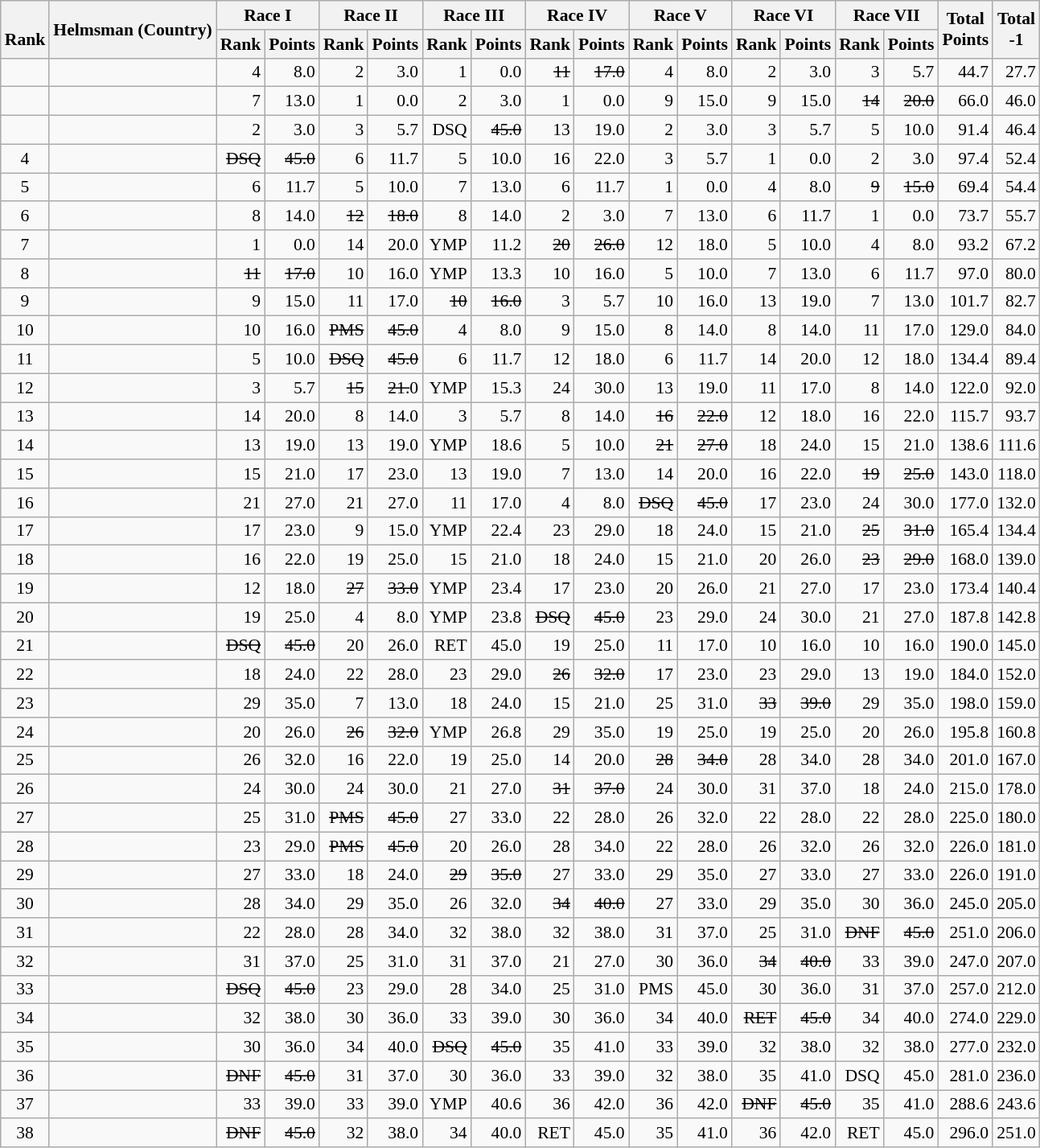<table class="wikitable" style="text-align:right; font-size:90%">
<tr>
<th rowspan="2"><br>Rank</th>
<th rowspan="2">Helmsman (Country)</th>
<th colspan="2">Race I</th>
<th colspan="2">Race II</th>
<th colspan="2">Race III</th>
<th colspan="2">Race IV</th>
<th colspan="2">Race V</th>
<th colspan="2">Race VI</th>
<th colspan="2">Race VII</th>
<th rowspan="2">Total <br>Points <br> </th>
<th rowspan="2">Total<br>-1<br> </th>
</tr>
<tr>
<th>Rank</th>
<th>Points</th>
<th>Rank</th>
<th>Points</th>
<th>Rank</th>
<th>Points</th>
<th>Rank</th>
<th>Points</th>
<th>Rank</th>
<th>Points</th>
<th>Rank</th>
<th>Points</th>
<th>Rank</th>
<th>Points</th>
</tr>
<tr style="vertical-align:top;">
<td align=center></td>
<td align=left></td>
<td>4</td>
<td>8.0</td>
<td>2</td>
<td>3.0</td>
<td>1</td>
<td>0.0</td>
<td><s>11</s></td>
<td><s>17.0</s></td>
<td>4</td>
<td>8.0</td>
<td>2</td>
<td>3.0</td>
<td>3</td>
<td>5.7</td>
<td>44.7</td>
<td>27.7</td>
</tr>
<tr>
<td align=center></td>
<td align=left></td>
<td>7</td>
<td>13.0</td>
<td>1</td>
<td>0.0</td>
<td>2</td>
<td>3.0</td>
<td>1</td>
<td>0.0</td>
<td>9</td>
<td>15.0</td>
<td>9</td>
<td>15.0</td>
<td><s>14</s></td>
<td><s>20.0</s></td>
<td>66.0</td>
<td>46.0</td>
</tr>
<tr>
<td align=center></td>
<td align=left></td>
<td>2</td>
<td>3.0</td>
<td>3</td>
<td>5.7</td>
<td>DSQ</td>
<td><s>45.0</s></td>
<td>13</td>
<td>19.0</td>
<td>2</td>
<td>3.0</td>
<td>3</td>
<td>5.7</td>
<td>5</td>
<td>10.0</td>
<td>91.4</td>
<td>46.4</td>
</tr>
<tr>
<td align=center>4</td>
<td align=left></td>
<td><s>DSQ</s></td>
<td><s>45.0</s></td>
<td>6</td>
<td>11.7</td>
<td>5</td>
<td>10.0</td>
<td>16</td>
<td>22.0</td>
<td>3</td>
<td>5.7</td>
<td>1</td>
<td>0.0</td>
<td>2</td>
<td>3.0</td>
<td>97.4</td>
<td>52.4</td>
</tr>
<tr>
<td align=center>5</td>
<td align=left></td>
<td>6</td>
<td>11.7</td>
<td>5</td>
<td>10.0</td>
<td>7</td>
<td>13.0</td>
<td>6</td>
<td>11.7</td>
<td>1</td>
<td>0.0</td>
<td>4</td>
<td>8.0</td>
<td><s>9</s></td>
<td><s>15.0</s></td>
<td>69.4</td>
<td>54.4</td>
</tr>
<tr>
<td align=center>6</td>
<td align=left></td>
<td>8</td>
<td>14.0</td>
<td><s>12</s></td>
<td><s>18.0</s></td>
<td>8</td>
<td>14.0</td>
<td>2</td>
<td>3.0</td>
<td>7</td>
<td>13.0</td>
<td>6</td>
<td>11.7</td>
<td>1</td>
<td>0.0</td>
<td>73.7</td>
<td>55.7</td>
</tr>
<tr>
<td align=center>7</td>
<td align=left></td>
<td>1</td>
<td>0.0</td>
<td>14</td>
<td>20.0</td>
<td>YMP</td>
<td>11.2</td>
<td><s>20</s></td>
<td><s>26.0</s></td>
<td>12</td>
<td>18.0</td>
<td>5</td>
<td>10.0</td>
<td>4</td>
<td>8.0</td>
<td>93.2</td>
<td>67.2</td>
</tr>
<tr>
<td align=center>8</td>
<td align=left></td>
<td><s>11</s></td>
<td><s>17.0</s></td>
<td>10</td>
<td>16.0</td>
<td>YMP</td>
<td>13.3</td>
<td>10</td>
<td>16.0</td>
<td>5</td>
<td>10.0</td>
<td>7</td>
<td>13.0</td>
<td>6</td>
<td>11.7</td>
<td>97.0</td>
<td>80.0</td>
</tr>
<tr>
<td align=center>9</td>
<td align=left></td>
<td>9</td>
<td>15.0</td>
<td>11</td>
<td>17.0</td>
<td><s>10</s></td>
<td><s>16.0</s></td>
<td>3</td>
<td>5.7</td>
<td>10</td>
<td>16.0</td>
<td>13</td>
<td>19.0</td>
<td>7</td>
<td>13.0</td>
<td>101.7</td>
<td>82.7</td>
</tr>
<tr>
<td align=center>10</td>
<td align=left></td>
<td>10</td>
<td>16.0</td>
<td><s>PMS</s></td>
<td><s>45.0</s></td>
<td>4</td>
<td>8.0</td>
<td>9</td>
<td>15.0</td>
<td>8</td>
<td>14.0</td>
<td>8</td>
<td>14.0</td>
<td>11</td>
<td>17.0</td>
<td>129.0</td>
<td>84.0</td>
</tr>
<tr>
<td align=center>11</td>
<td align=left></td>
<td>5</td>
<td>10.0</td>
<td><s>DSQ</s></td>
<td><s>45.0</s></td>
<td>6</td>
<td>11.7</td>
<td>12</td>
<td>18.0</td>
<td>6</td>
<td>11.7</td>
<td>14</td>
<td>20.0</td>
<td>12</td>
<td>18.0</td>
<td>134.4</td>
<td>89.4</td>
</tr>
<tr>
<td align=center>12</td>
<td align=left></td>
<td>3</td>
<td>5.7</td>
<td><s>15</s></td>
<td><s>21.</s>0</td>
<td>YMP</td>
<td>15.3</td>
<td>24</td>
<td>30.0</td>
<td>13</td>
<td>19.0</td>
<td>11</td>
<td>17.0</td>
<td>8</td>
<td>14.0</td>
<td>122.0</td>
<td>92.0</td>
</tr>
<tr>
<td align=center>13</td>
<td align=left></td>
<td>14</td>
<td>20.0</td>
<td>8</td>
<td>14.0</td>
<td>3</td>
<td>5.7</td>
<td>8</td>
<td>14.0</td>
<td><s>16</s></td>
<td><s>22.0</s></td>
<td>12</td>
<td>18.0</td>
<td>16</td>
<td>22.0</td>
<td>115.7</td>
<td>93.7</td>
</tr>
<tr>
<td align=center>14</td>
<td align=left></td>
<td>13</td>
<td>19.0</td>
<td>13</td>
<td>19.0</td>
<td>YMP</td>
<td>18.6</td>
<td>5</td>
<td>10.0</td>
<td><s>21</s></td>
<td><s>27.0</s></td>
<td>18</td>
<td>24.0</td>
<td>15</td>
<td>21.0</td>
<td>138.6</td>
<td>111.6</td>
</tr>
<tr>
<td align=center>15</td>
<td align=left></td>
<td>15</td>
<td>21.0</td>
<td>17</td>
<td>23.0</td>
<td>13</td>
<td>19.0</td>
<td>7</td>
<td>13.0</td>
<td>14</td>
<td>20.0</td>
<td>16</td>
<td>22.0</td>
<td><s>19</s></td>
<td><s>25.0</s></td>
<td>143.0</td>
<td>118.0</td>
</tr>
<tr>
<td align=center>16</td>
<td align=left></td>
<td>21</td>
<td>27.0</td>
<td>21</td>
<td>27.0</td>
<td>11</td>
<td>17.0</td>
<td>4</td>
<td>8.0</td>
<td><s>DSQ</s></td>
<td><s>45.0</s></td>
<td>17</td>
<td>23.0</td>
<td>24</td>
<td>30.0</td>
<td>177.0</td>
<td>132.0</td>
</tr>
<tr>
<td align=center>17</td>
<td align=left></td>
<td>17</td>
<td>23.0</td>
<td>9</td>
<td>15.0</td>
<td>YMP</td>
<td>22.4</td>
<td>23</td>
<td>29.0</td>
<td>18</td>
<td>24.0</td>
<td>15</td>
<td>21.0</td>
<td><s>25</s></td>
<td><s>31.0</s></td>
<td>165.4</td>
<td>134.4</td>
</tr>
<tr>
<td align=center>18</td>
<td align=left></td>
<td>16</td>
<td>22.0</td>
<td>19</td>
<td>25.0</td>
<td>15</td>
<td>21.0</td>
<td>18</td>
<td>24.0</td>
<td>15</td>
<td>21.0</td>
<td>20</td>
<td>26.0</td>
<td><s>23</s></td>
<td><s>29.0</s></td>
<td>168.0</td>
<td>139.0</td>
</tr>
<tr>
<td align=center>19</td>
<td align=left></td>
<td>12</td>
<td>18.0</td>
<td><s>27</s></td>
<td><s>33.0</s></td>
<td>YMP</td>
<td>23.4</td>
<td>17</td>
<td>23.0</td>
<td>20</td>
<td>26.0</td>
<td>21</td>
<td>27.0</td>
<td>17</td>
<td>23.0</td>
<td>173.4</td>
<td>140.4</td>
</tr>
<tr>
<td align=center>20</td>
<td align=left></td>
<td>19</td>
<td>25.0</td>
<td>4</td>
<td>8.0</td>
<td>YMP</td>
<td>23.8</td>
<td><s>DSQ</s></td>
<td><s>45.0</s></td>
<td>23</td>
<td>29.0</td>
<td>24</td>
<td>30.0</td>
<td>21</td>
<td>27.0</td>
<td>187.8</td>
<td>142.8</td>
</tr>
<tr>
<td align=center>21</td>
<td align=left></td>
<td><s>DSQ</s></td>
<td><s>45.0</s></td>
<td>20</td>
<td>26.0</td>
<td>RET</td>
<td>45.0</td>
<td>19</td>
<td>25.0</td>
<td>11</td>
<td>17.0</td>
<td>10</td>
<td>16.0</td>
<td>10</td>
<td>16.0</td>
<td>190.0</td>
<td>145.0</td>
</tr>
<tr>
<td align=center>22</td>
<td align=left></td>
<td>18</td>
<td>24.0</td>
<td>22</td>
<td>28.0</td>
<td>23</td>
<td>29.0</td>
<td><s>26</s></td>
<td><s>32.0</s></td>
<td>17</td>
<td>23.0</td>
<td>23</td>
<td>29.0</td>
<td>13</td>
<td>19.0</td>
<td>184.0</td>
<td>152.0</td>
</tr>
<tr>
<td align=center>23</td>
<td align=left></td>
<td>29</td>
<td>35.0</td>
<td>7</td>
<td>13.0</td>
<td>18</td>
<td>24.0</td>
<td>15</td>
<td>21.0</td>
<td>25</td>
<td>31.0</td>
<td><s>33</s></td>
<td><s>39.0</s></td>
<td>29</td>
<td>35.0</td>
<td>198.0</td>
<td>159.0</td>
</tr>
<tr>
<td align=center>24</td>
<td align=left></td>
<td>20</td>
<td>26.0</td>
<td><s>26</s></td>
<td><s>32.0</s></td>
<td>YMP</td>
<td>26.8</td>
<td>29</td>
<td>35.0</td>
<td>19</td>
<td>25.0</td>
<td>19</td>
<td>25.0</td>
<td>20</td>
<td>26.0</td>
<td>195.8</td>
<td>160.8</td>
</tr>
<tr>
<td align=center>25</td>
<td align=left></td>
<td>26</td>
<td>32.0</td>
<td>16</td>
<td>22.0</td>
<td>19</td>
<td>25.0</td>
<td>14</td>
<td>20.0</td>
<td><s>28</s></td>
<td><s>34.0</s></td>
<td>28</td>
<td>34.0</td>
<td>28</td>
<td>34.0</td>
<td>201.0</td>
<td>167.0</td>
</tr>
<tr>
<td align=center>26</td>
<td align=left></td>
<td>24</td>
<td>30.0</td>
<td>24</td>
<td>30.0</td>
<td>21</td>
<td>27.0</td>
<td><s>31</s></td>
<td><s>37.0</s></td>
<td>24</td>
<td>30.0</td>
<td>31</td>
<td>37.0</td>
<td>18</td>
<td>24.0</td>
<td>215.0</td>
<td>178.0</td>
</tr>
<tr>
<td align=center>27</td>
<td align=left></td>
<td>25</td>
<td>31.0</td>
<td><s>PMS</s></td>
<td><s>45.0</s></td>
<td>27</td>
<td>33.0</td>
<td>22</td>
<td>28.0</td>
<td>26</td>
<td>32.0</td>
<td>22</td>
<td>28.0</td>
<td>22</td>
<td>28.0</td>
<td>225.0</td>
<td>180.0</td>
</tr>
<tr>
<td align=center>28</td>
<td align=left></td>
<td>23</td>
<td>29.0</td>
<td><s>PMS</s></td>
<td><s>45.0</s></td>
<td>20</td>
<td>26.0</td>
<td>28</td>
<td>34.0</td>
<td>22</td>
<td>28.0</td>
<td>26</td>
<td>32.0</td>
<td>26</td>
<td>32.0</td>
<td>226.0</td>
<td>181.0</td>
</tr>
<tr>
<td align=center>29</td>
<td align=left></td>
<td>27</td>
<td>33.0</td>
<td>18</td>
<td>24.0</td>
<td><s>29</s></td>
<td><s>35.0</s></td>
<td>27</td>
<td>33.0</td>
<td>29</td>
<td>35.0</td>
<td>27</td>
<td>33.0</td>
<td>27</td>
<td>33.0</td>
<td>226.0</td>
<td>191.0</td>
</tr>
<tr>
<td align=center>30</td>
<td align=left></td>
<td>28</td>
<td>34.0</td>
<td>29</td>
<td>35.0</td>
<td>26</td>
<td>32.0</td>
<td><s>34</s></td>
<td><s>40.0</s></td>
<td>27</td>
<td>33.0</td>
<td>29</td>
<td>35.0</td>
<td>30</td>
<td>36.0</td>
<td>245.0</td>
<td>205.0</td>
</tr>
<tr>
<td align=center>31</td>
<td align=left></td>
<td>22</td>
<td>28.0</td>
<td>28</td>
<td>34.0</td>
<td>32</td>
<td>38.0</td>
<td>32</td>
<td>38.0</td>
<td>31</td>
<td>37.0</td>
<td>25</td>
<td>31.0</td>
<td><s>DNF</s></td>
<td><s>45.0</s></td>
<td>251.0</td>
<td>206.0</td>
</tr>
<tr>
<td align=center>32</td>
<td align=left></td>
<td>31</td>
<td>37.0</td>
<td>25</td>
<td>31.0</td>
<td>31</td>
<td>37.0</td>
<td>21</td>
<td>27.0</td>
<td>30</td>
<td>36.0</td>
<td><s>34</s></td>
<td><s>40.0</s></td>
<td>33</td>
<td>39.0</td>
<td>247.0</td>
<td>207.0</td>
</tr>
<tr>
<td align=center>33</td>
<td align=left></td>
<td><s>DSQ</s></td>
<td><s>45.0</s></td>
<td>23</td>
<td>29.0</td>
<td>28</td>
<td>34.0</td>
<td>25</td>
<td>31.0</td>
<td>PMS</td>
<td>45.0</td>
<td>30</td>
<td>36.0</td>
<td>31</td>
<td>37.0</td>
<td>257.0</td>
<td>212.0</td>
</tr>
<tr>
<td align=center>34</td>
<td align=left></td>
<td>32</td>
<td>38.0</td>
<td>30</td>
<td>36.0</td>
<td>33</td>
<td>39.0</td>
<td>30</td>
<td>36.0</td>
<td>34</td>
<td>40.0</td>
<td><s>RET</s></td>
<td><s>45.0</s></td>
<td>34</td>
<td>40.0</td>
<td>274.0</td>
<td>229.0</td>
</tr>
<tr>
<td align=center>35</td>
<td align=left></td>
<td>30</td>
<td>36.0</td>
<td>34</td>
<td>40.0</td>
<td><s>DSQ</s></td>
<td><s>45.0</s></td>
<td>35</td>
<td>41.0</td>
<td>33</td>
<td>39.0</td>
<td>32</td>
<td>38.0</td>
<td>32</td>
<td>38.0</td>
<td>277.0</td>
<td>232.0</td>
</tr>
<tr>
<td align=center>36</td>
<td align=left></td>
<td><s>DNF</s></td>
<td><s>45.0</s></td>
<td>31</td>
<td>37.0</td>
<td>30</td>
<td>36.0</td>
<td>33</td>
<td>39.0</td>
<td>32</td>
<td>38.0</td>
<td>35</td>
<td>41.0</td>
<td>DSQ</td>
<td>45.0</td>
<td>281.0</td>
<td>236.0</td>
</tr>
<tr>
<td align=center>37</td>
<td align=left></td>
<td>33</td>
<td>39.0</td>
<td>33</td>
<td>39.0</td>
<td>YMP</td>
<td>40.6</td>
<td>36</td>
<td>42.0</td>
<td>36</td>
<td>42.0</td>
<td><s>DNF</s></td>
<td><s>45.0</s></td>
<td>35</td>
<td>41.0</td>
<td>288.6</td>
<td>243.6</td>
</tr>
<tr>
<td align=center>38</td>
<td align=left></td>
<td><s>DNF</s></td>
<td><s>45.0</s></td>
<td>32</td>
<td>38.0</td>
<td>34</td>
<td>40.0</td>
<td>RET</td>
<td>45.0</td>
<td>35</td>
<td>41.0</td>
<td>36</td>
<td>42.0</td>
<td>RET</td>
<td>45.0</td>
<td>296.0</td>
<td>251.0</td>
</tr>
</table>
